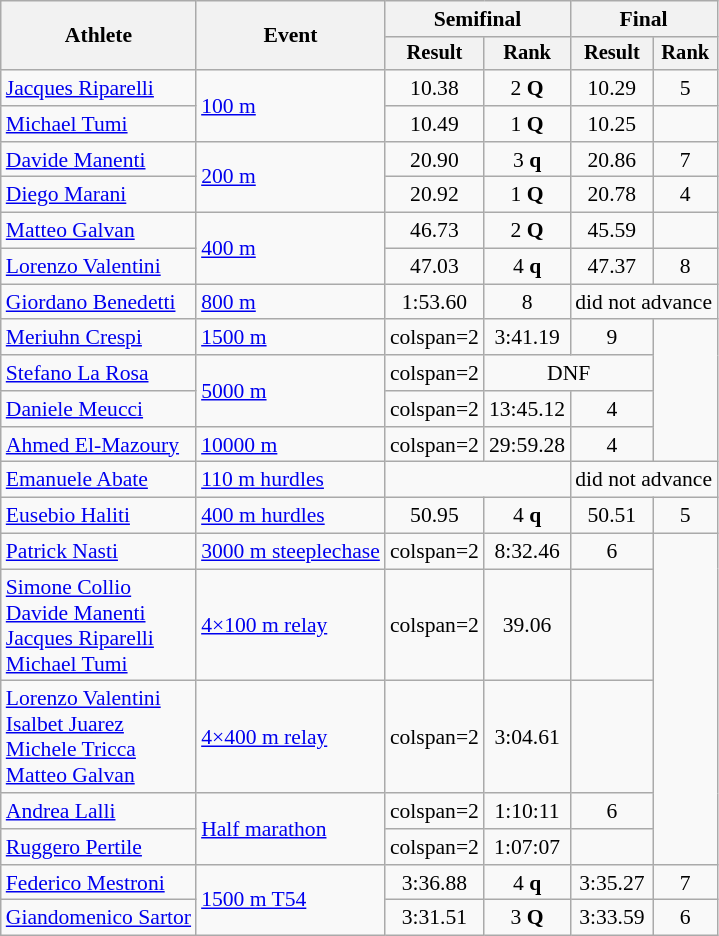<table class="wikitable" style="font-size:90%">
<tr>
<th rowspan="2">Athlete</th>
<th rowspan="2">Event</th>
<th colspan="2">Semifinal</th>
<th colspan="2">Final</th>
</tr>
<tr style="font-size:95%">
<th>Result</th>
<th>Rank</th>
<th>Result</th>
<th>Rank</th>
</tr>
<tr align=center>
<td align=left><a href='#'>Jacques Riparelli</a></td>
<td align=left rowspan=2><a href='#'>100 m</a></td>
<td>10.38</td>
<td>2 <strong>Q</strong></td>
<td>10.29</td>
<td>5</td>
</tr>
<tr align=center>
<td align=left><a href='#'>Michael Tumi</a></td>
<td>10.49</td>
<td>1 <strong>Q</strong></td>
<td>10.25</td>
<td></td>
</tr>
<tr align=center>
<td align=left><a href='#'>Davide Manenti</a></td>
<td align=left rowspan=2><a href='#'>200 m</a></td>
<td>20.90</td>
<td>3 <strong>q</strong></td>
<td>20.86</td>
<td>7</td>
</tr>
<tr align=center>
<td align=left><a href='#'>Diego Marani</a></td>
<td>20.92</td>
<td>1 <strong>Q</strong></td>
<td>20.78</td>
<td>4</td>
</tr>
<tr align=center>
<td align=left><a href='#'>Matteo Galvan</a></td>
<td align=left rowspan=2><a href='#'>400 m</a></td>
<td>46.73</td>
<td>2 <strong>Q</strong></td>
<td>45.59</td>
<td></td>
</tr>
<tr align=center>
<td align=left><a href='#'>Lorenzo Valentini</a></td>
<td>47.03</td>
<td>4 <strong>q</strong></td>
<td>47.37</td>
<td>8</td>
</tr>
<tr align=center>
<td align=left><a href='#'>Giordano Benedetti</a></td>
<td align=left><a href='#'>800 m</a></td>
<td>1:53.60</td>
<td>8</td>
<td colspan=2>did not advance</td>
</tr>
<tr align=center>
<td align=left><a href='#'>Meriuhn Crespi</a></td>
<td align=left><a href='#'>1500 m</a></td>
<td>colspan=2 </td>
<td>3:41.19</td>
<td>9</td>
</tr>
<tr align=center>
<td align=left><a href='#'>Stefano La Rosa</a></td>
<td align=left rowspan=2><a href='#'>5000 m</a></td>
<td>colspan=2 </td>
<td colspan=2>DNF</td>
</tr>
<tr align=center>
<td align=left><a href='#'>Daniele Meucci</a></td>
<td>colspan=2 </td>
<td>13:45.12</td>
<td>4</td>
</tr>
<tr align=center>
<td align=left><a href='#'>Ahmed El-Mazoury</a></td>
<td align=left><a href='#'>10000 m</a></td>
<td>colspan=2 </td>
<td>29:59.28</td>
<td>4</td>
</tr>
<tr align=center>
<td align=left><a href='#'>Emanuele Abate</a></td>
<td align=left><a href='#'>110 m hurdles</a></td>
<td colspan=2></td>
<td colspan=2>did not advance</td>
</tr>
<tr align=center>
<td align=left><a href='#'>Eusebio Haliti</a></td>
<td align=left><a href='#'>400 m hurdles</a></td>
<td>50.95</td>
<td>4 <strong>q</strong></td>
<td>50.51</td>
<td>5</td>
</tr>
<tr align=center>
<td align=left><a href='#'>Patrick Nasti</a></td>
<td align=left><a href='#'>3000 m steeplechase</a></td>
<td>colspan=2 </td>
<td>8:32.46</td>
<td>6</td>
</tr>
<tr align=center>
<td align=left><a href='#'>Simone Collio</a><br><a href='#'>Davide Manenti</a><br><a href='#'>Jacques Riparelli</a><br><a href='#'>Michael Tumi</a></td>
<td align=left><a href='#'>4×100 m relay</a></td>
<td>colspan=2 </td>
<td>39.06</td>
<td></td>
</tr>
<tr align=center>
<td align=left><a href='#'>Lorenzo Valentini</a><br><a href='#'>Isalbet Juarez</a><br><a href='#'>Michele Tricca</a><br><a href='#'>Matteo Galvan</a></td>
<td align=left><a href='#'>4×400 m relay</a></td>
<td>colspan=2 </td>
<td>3:04.61</td>
<td></td>
</tr>
<tr align=center>
<td align=left><a href='#'>Andrea Lalli</a></td>
<td align=left rowspan=2><a href='#'>Half marathon</a></td>
<td>colspan=2 </td>
<td>1:10:11</td>
<td>6</td>
</tr>
<tr align=center>
<td align=left><a href='#'>Ruggero Pertile</a></td>
<td>colspan=2 </td>
<td>1:07:07</td>
<td></td>
</tr>
<tr align=center>
<td align=left><a href='#'>Federico Mestroni</a></td>
<td align=left rowspan=2><a href='#'>1500 m T54</a></td>
<td>3:36.88</td>
<td>4 <strong>q</strong></td>
<td>3:35.27</td>
<td>7</td>
</tr>
<tr align=center>
<td align=left><a href='#'>Giandomenico Sartor</a></td>
<td>3:31.51</td>
<td>3 <strong>Q</strong></td>
<td>3:33.59</td>
<td>6</td>
</tr>
</table>
